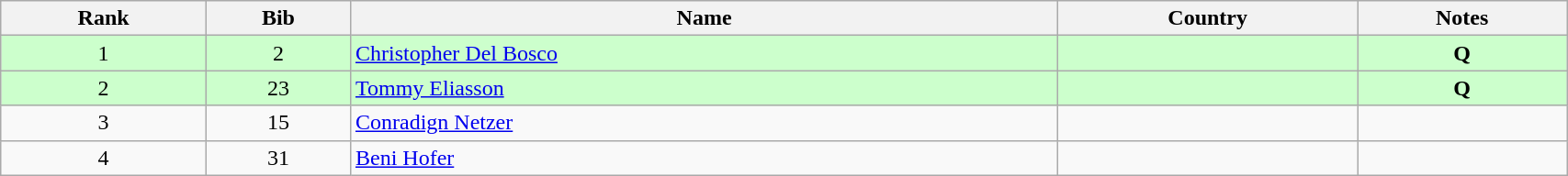<table class="wikitable" style="text-align:center;" width=90%>
<tr>
<th>Rank</th>
<th>Bib</th>
<th>Name</th>
<th>Country</th>
<th>Notes</th>
</tr>
<tr bgcolor="#ccffcc">
<td>1</td>
<td>2</td>
<td align=left><a href='#'>Christopher Del Bosco</a></td>
<td align=left></td>
<td><strong>Q</strong></td>
</tr>
<tr bgcolor="#ccffcc">
<td>2</td>
<td>23</td>
<td align=left><a href='#'>Tommy Eliasson</a></td>
<td align=left></td>
<td><strong>Q</strong></td>
</tr>
<tr>
<td>3</td>
<td>15</td>
<td align=left><a href='#'>Conradign Netzer</a></td>
<td align=left></td>
<td></td>
</tr>
<tr>
<td>4</td>
<td>31</td>
<td align=left><a href='#'>Beni Hofer</a></td>
<td align=left></td>
<td></td>
</tr>
</table>
